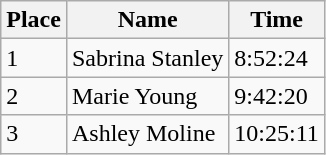<table class="wikitable">
<tr>
<th>Place</th>
<th>Name</th>
<th>Time</th>
</tr>
<tr>
<td>1</td>
<td> Sabrina Stanley</td>
<td>8:52:24</td>
</tr>
<tr>
<td>2</td>
<td> Marie Young</td>
<td>9:42:20</td>
</tr>
<tr>
<td>3</td>
<td> Ashley Moline</td>
<td>10:25:11</td>
</tr>
</table>
